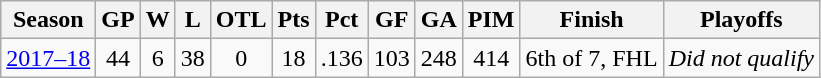<table class="wikitable" style="text-align:center">
<tr>
<th>Season</th>
<th>GP</th>
<th>W</th>
<th>L</th>
<th>OTL</th>
<th>Pts</th>
<th>Pct</th>
<th>GF</th>
<th>GA</th>
<th>PIM</th>
<th>Finish</th>
<th>Playoffs</th>
</tr>
<tr>
<td><a href='#'>2017–18</a></td>
<td>44</td>
<td>6</td>
<td>38</td>
<td>0</td>
<td>18</td>
<td>.136</td>
<td>103</td>
<td>248</td>
<td>414</td>
<td>6th of 7, FHL</td>
<td><em>Did not qualify</em></td>
</tr>
</table>
